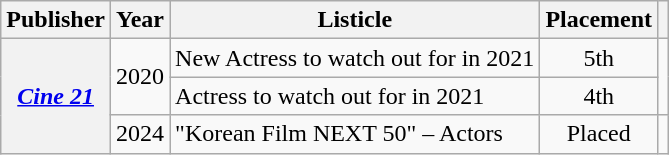<table class="wikitable plainrowheaders sortable" style="text-align:center">
<tr>
<th scope="col">Publisher</th>
<th scope="col">Year</th>
<th scope="col">Listicle</th>
<th scope="col">Placement</th>
<th scope="col" class="unsortable"></th>
</tr>
<tr>
<th scope="row" rowspan="3"><em><a href='#'>Cine 21</a></em></th>
<td rowspan="2">2020</td>
<td style="text-align:left">New Actress to watch out for in 2021</td>
<td style="text-align:center">5th</td>
<td style="text-align:center" rowspan="2"></td>
</tr>
<tr>
<td style="text-align:left">Actress to watch out for in 2021</td>
<td style="text-align:center">4th</td>
</tr>
<tr>
<td>2024</td>
<td style="text-align:left">"Korean Film NEXT 50" – Actors</td>
<td style="text-align:center">Placed</td>
<td></td>
</tr>
</table>
